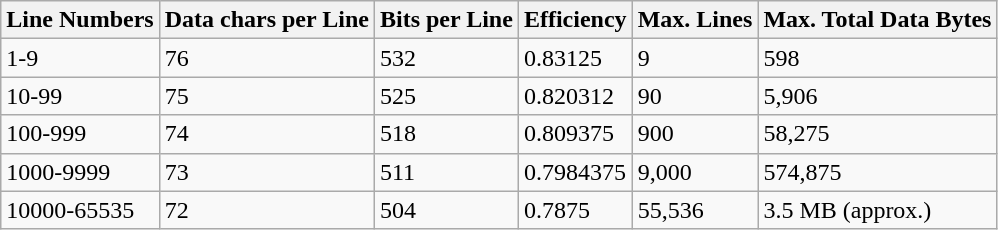<table class="wikitable">
<tr>
<th>Line Numbers</th>
<th>Data chars per Line</th>
<th>Bits per Line</th>
<th>Efficiency</th>
<th>Max. Lines</th>
<th>Max. Total Data Bytes</th>
</tr>
<tr>
<td>1-9</td>
<td>76</td>
<td>532</td>
<td>0.83125</td>
<td>9</td>
<td>598</td>
</tr>
<tr>
<td>10-99</td>
<td>75</td>
<td>525</td>
<td>0.820312</td>
<td>90</td>
<td>5,906</td>
</tr>
<tr>
<td>100-999</td>
<td>74</td>
<td>518</td>
<td>0.809375</td>
<td>900</td>
<td>58,275</td>
</tr>
<tr>
<td>1000-9999</td>
<td>73</td>
<td>511</td>
<td>0.7984375</td>
<td>9,000</td>
<td>574,875</td>
</tr>
<tr>
<td>10000-65535</td>
<td>72</td>
<td>504</td>
<td>0.7875</td>
<td>55,536</td>
<td>3.5 MB (approx.)</td>
</tr>
</table>
